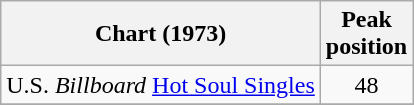<table class="wikitable sortable">
<tr>
<th>Chart (1973)</th>
<th>Peak<br>position</th>
</tr>
<tr>
<td>U.S. <em>Billboard</em> <a href='#'>Hot Soul Singles</a></td>
<td align="center">48</td>
</tr>
<tr>
</tr>
</table>
